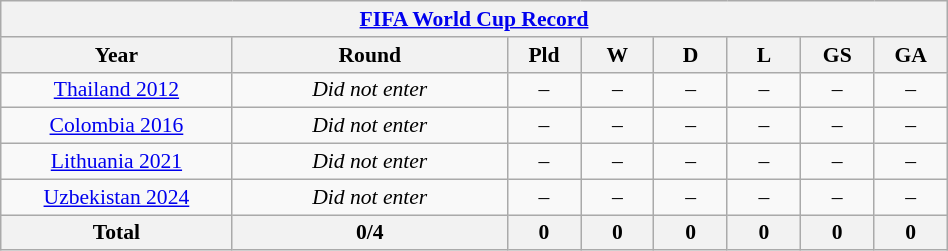<table class="wikitable" width=50% style="text-align: center;font-size:90%;">
<tr>
<th colspan=8><a href='#'>FIFA World Cup Record</a></th>
</tr>
<tr>
<th width=125>Year</th>
<th width=150>Round</th>
<th width=35>Pld</th>
<th width=35>W</th>
<th width=35>D</th>
<th width=35>L</th>
<th width=35>GS</th>
<th width=35>GA</th>
</tr>
<tr>
<td><a href='#'>Thailand 2012</a></td>
<td><em>Did not enter</em></td>
<td>–</td>
<td>–</td>
<td>–</td>
<td>–</td>
<td>–</td>
<td>–</td>
</tr>
<tr>
<td><a href='#'>Colombia 2016</a></td>
<td><em>Did not enter</em></td>
<td>–</td>
<td>–</td>
<td>–</td>
<td>–</td>
<td>–</td>
<td>–</td>
</tr>
<tr>
<td><a href='#'>Lithuania 2021</a></td>
<td><em>Did not enter</em></td>
<td>–</td>
<td>–</td>
<td>–</td>
<td>–</td>
<td>–</td>
<td>–</td>
</tr>
<tr>
<td><a href='#'>Uzbekistan 2024</a></td>
<td><em>Did not enter</em></td>
<td>–</td>
<td>–</td>
<td>–</td>
<td>–</td>
<td>–</td>
<td>–</td>
</tr>
<tr>
<th><strong>Total</strong></th>
<th>0/4</th>
<th>0</th>
<th>0</th>
<th>0</th>
<th>0</th>
<th>0</th>
<th>0</th>
</tr>
</table>
